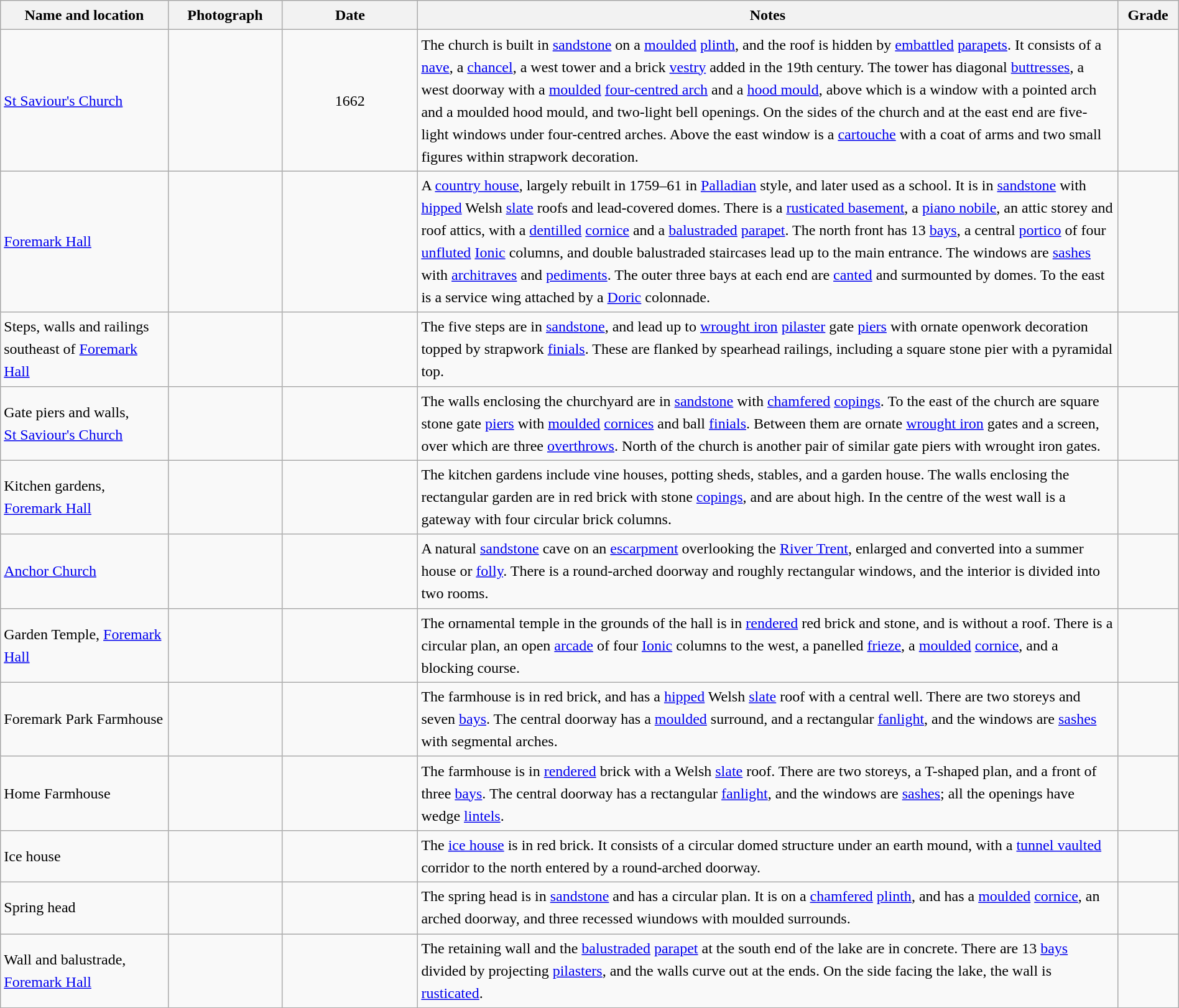<table class="wikitable sortable plainrowheaders" style="width:100%; border:0; text-align:left; line-height:150%;">
<tr>
<th scope="col"  style="width:150px">Name and location</th>
<th scope="col"  style="width:100px" class="unsortable">Photograph</th>
<th scope="col"  style="width:120px">Date</th>
<th scope="col"  style="width:650px" class="unsortable">Notes</th>
<th scope="col"  style="width:50px">Grade</th>
</tr>
<tr>
<td><a href='#'>St Saviour's Church</a><br><small></small></td>
<td></td>
<td align="center">1662</td>
<td>The church is built in <a href='#'>sandstone</a> on a <a href='#'>moulded</a> <a href='#'>plinth</a>, and the roof is hidden by <a href='#'>embattled</a> <a href='#'>parapets</a>.  It consists of a <a href='#'>nave</a>, a <a href='#'>chancel</a>, a west tower and a brick <a href='#'>vestry</a> added in the 19th century.  The tower has diagonal <a href='#'>buttresses</a>, a west doorway with a <a href='#'>moulded</a> <a href='#'>four-centred arch</a> and a <a href='#'>hood mould</a>, above which is a window with a pointed arch and a moulded hood mould, and two-light bell openings.  On the sides of the church and at the east end are five-light windows under four-centred arches.  Above the east window is a <a href='#'>cartouche</a> with a coat of arms and two small figures within strapwork decoration.</td>
<td align="center" ></td>
</tr>
<tr>
<td><a href='#'>Foremark Hall</a><br><small></small></td>
<td></td>
<td align="center"></td>
<td>A <a href='#'>country house</a>, largely rebuilt in 1759–61 in <a href='#'>Palladian</a> style, and later used as a school.  It is in <a href='#'>sandstone</a> with <a href='#'>hipped</a> Welsh <a href='#'>slate</a> roofs and lead-covered domes.  There is a <a href='#'>rusticated basement</a>, a <a href='#'>piano nobile</a>, an attic storey and roof attics, with a <a href='#'>dentilled</a> <a href='#'>cornice</a> and a <a href='#'>balustraded</a> <a href='#'>parapet</a>.  The north front has 13 <a href='#'>bays</a>, a central <a href='#'>portico</a> of four <a href='#'>unfluted</a> <a href='#'>Ionic</a> columns, and double balustraded staircases lead up to the main entrance.  The windows are <a href='#'>sashes</a> with <a href='#'>architraves</a> and <a href='#'>pediments</a>.  The outer three bays at each end are <a href='#'>canted</a> and surmounted by domes.  To the east is a service wing attached by a <a href='#'>Doric</a> colonnade.</td>
<td align="center" ></td>
</tr>
<tr>
<td>Steps, walls and railings southeast of <a href='#'>Foremark Hall</a><br><small></small></td>
<td></td>
<td align="center"></td>
<td>The five steps are in <a href='#'>sandstone</a>, and lead up to <a href='#'>wrought iron</a> <a href='#'>pilaster</a> gate <a href='#'>piers</a> with ornate openwork decoration topped by strapwork <a href='#'>finials</a>.  These are flanked by spearhead railings, including a square stone pier with a pyramidal top.</td>
<td align="center" ></td>
</tr>
<tr>
<td>Gate piers and walls,<br><a href='#'>St Saviour's Church</a><br><small></small></td>
<td></td>
<td align="center"></td>
<td>The walls enclosing the churchyard are in <a href='#'>sandstone</a> with <a href='#'>chamfered</a> <a href='#'>copings</a>.  To the east of the church are square stone gate <a href='#'>piers</a> with <a href='#'>moulded</a> <a href='#'>cornices</a> and ball <a href='#'>finials</a>. Between them are ornate <a href='#'>wrought iron</a> gates and a screen, over which are three <a href='#'>overthrows</a>.  North of the church is another pair of similar gate piers with wrought iron gates.</td>
<td align="center" ></td>
</tr>
<tr>
<td>Kitchen gardens, <a href='#'>Foremark Hall</a><br><small></small></td>
<td></td>
<td align="center"></td>
<td>The kitchen gardens include vine houses, potting sheds, stables, and a garden house.  The walls enclosing the rectangular garden are in red brick with stone <a href='#'>copings</a>, and are about  high.  In the centre of the west wall is a gateway with four circular brick columns.</td>
<td align="center" ></td>
</tr>
<tr>
<td><a href='#'>Anchor Church</a><br><small></small></td>
<td></td>
<td align="center"></td>
<td>A natural <a href='#'>sandstone</a> cave on an <a href='#'>escarpment</a> overlooking the <a href='#'>River Trent</a>, enlarged and converted into a summer house or <a href='#'>folly</a>.  There is a round-arched doorway and roughly rectangular windows, and the interior is divided into two rooms.</td>
<td align="center" ></td>
</tr>
<tr>
<td>Garden Temple, <a href='#'>Foremark Hall</a><br><small></small></td>
<td></td>
<td align="center"></td>
<td>The ornamental temple in the grounds of the hall is in <a href='#'>rendered</a> red brick and stone, and is without a roof.  There is a circular plan, an open <a href='#'>arcade</a> of four <a href='#'>Ionic</a> columns to the west, a panelled <a href='#'>frieze</a>, a <a href='#'>moulded</a> <a href='#'>cornice</a>, and a blocking course.</td>
<td align="center" ></td>
</tr>
<tr>
<td>Foremark Park Farmhouse<br><small></small></td>
<td></td>
<td align="center"></td>
<td>The farmhouse is in red brick, and has a <a href='#'>hipped</a> Welsh <a href='#'>slate</a> roof with a central well.  There are two storeys and seven <a href='#'>bays</a>.  The central doorway has a <a href='#'>moulded</a> surround, and a rectangular <a href='#'>fanlight</a>, and the windows are <a href='#'>sashes</a> with segmental arches.</td>
<td align="center" ></td>
</tr>
<tr>
<td>Home Farmhouse<br><small></small></td>
<td></td>
<td align="center"></td>
<td>The farmhouse is in <a href='#'>rendered</a> brick with a Welsh <a href='#'>slate</a> roof.  There are two storeys, a T-shaped plan, and a front of three <a href='#'>bays</a>.  The central doorway has a rectangular <a href='#'>fanlight</a>, and the windows are <a href='#'>sashes</a>; all the openings have wedge <a href='#'>lintels</a>.</td>
<td align="center" ></td>
</tr>
<tr>
<td>Ice house<br><small></small></td>
<td></td>
<td align="center"></td>
<td>The <a href='#'>ice house</a> is in red brick.  It consists of a circular domed structure under an earth mound, with a <a href='#'>tunnel vaulted</a> corridor to the north entered by a round-arched doorway.</td>
<td align="center" ></td>
</tr>
<tr>
<td>Spring head<br><small></small></td>
<td></td>
<td align="center"></td>
<td>The spring head is in <a href='#'>sandstone</a> and has a circular plan.  It is on a <a href='#'>chamfered</a> <a href='#'>plinth</a>, and has a <a href='#'>moulded</a> <a href='#'>cornice</a>, an arched doorway, and three recessed wiundows with moulded surrounds.</td>
<td align="center" ></td>
</tr>
<tr>
<td>Wall and balustrade,<br><a href='#'>Foremark Hall</a><br><small></small></td>
<td></td>
<td align="center"></td>
<td>The retaining wall and the <a href='#'>balustraded</a> <a href='#'>parapet</a> at the south end of the lake are in concrete.  There are 13 <a href='#'>bays</a> divided by projecting <a href='#'>pilasters</a>, and the walls curve out at the ends.  On the side facing the lake, the wall is <a href='#'>rusticated</a>.</td>
<td align="center" ></td>
</tr>
<tr>
</tr>
</table>
